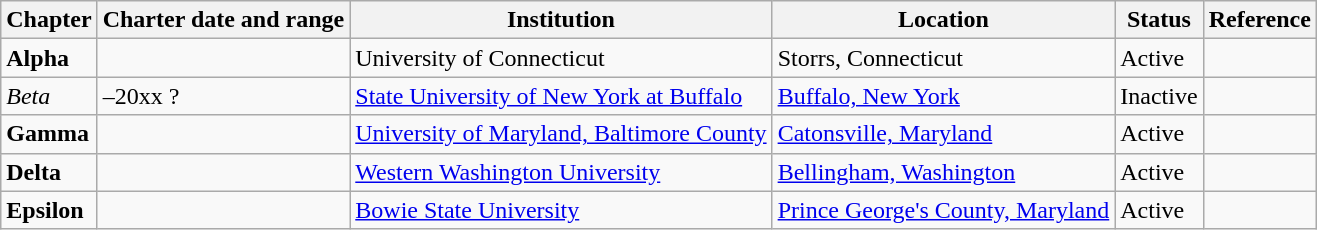<table class="sortable wikitable">
<tr>
<th>Chapter</th>
<th>Charter date and range</th>
<th>Institution</th>
<th>Location</th>
<th>Status</th>
<th>Reference</th>
</tr>
<tr>
<td><strong>Alpha</strong></td>
<td></td>
<td>University of Connecticut</td>
<td>Storrs, Connecticut</td>
<td>Active</td>
<td></td>
</tr>
<tr>
<td><em>Beta</em></td>
<td>–20xx ?</td>
<td><a href='#'>State University of New York at Buffalo</a></td>
<td><a href='#'>Buffalo, New York</a></td>
<td>Inactive</td>
<td></td>
</tr>
<tr>
<td><strong>Gamma</strong></td>
<td></td>
<td><a href='#'>University of Maryland, Baltimore County</a></td>
<td><a href='#'>Catonsville, Maryland</a></td>
<td>Active</td>
<td></td>
</tr>
<tr>
<td><strong>Delta</strong></td>
<td></td>
<td><a href='#'>Western Washington University</a></td>
<td><a href='#'>Bellingham, Washington</a></td>
<td>Active</td>
<td></td>
</tr>
<tr>
<td><strong>Epsilon</strong></td>
<td></td>
<td><a href='#'>Bowie State University</a></td>
<td><a href='#'>Prince George's County, Maryland</a></td>
<td>Active</td>
<td></td>
</tr>
</table>
